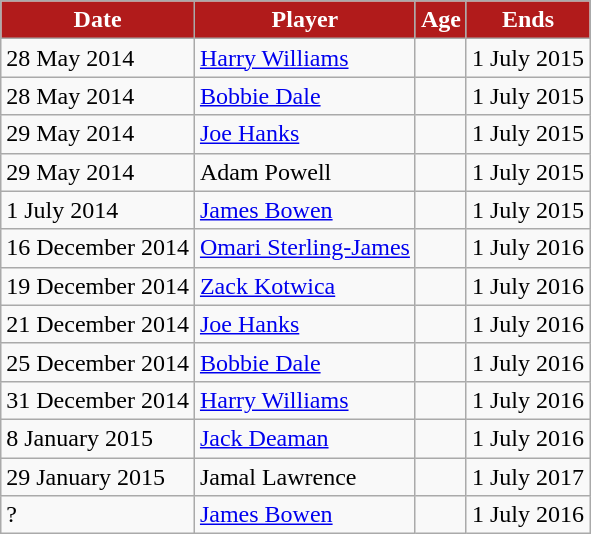<table class="wikitable">
<tr>
<th style="background:#B11B1B; color:#fff; ">Date</th>
<th style="background:#B11B1B; color:#fff; ">Player</th>
<th style="background:#B11B1B; color:#fff; ">Age</th>
<th style="background:#B11B1B; color:#fff; ">Ends</th>
</tr>
<tr>
<td>28 May 2014</td>
<td> <a href='#'>Harry Williams</a></td>
<td></td>
<td>1 July 2015</td>
</tr>
<tr>
<td>28 May 2014</td>
<td> <a href='#'>Bobbie Dale</a></td>
<td></td>
<td>1 July 2015</td>
</tr>
<tr>
<td>29 May 2014</td>
<td> <a href='#'>Joe Hanks</a></td>
<td></td>
<td>1 July 2015</td>
</tr>
<tr>
<td>29 May 2014</td>
<td> Adam Powell</td>
<td></td>
<td>1 July 2015</td>
</tr>
<tr>
<td>1 July 2014</td>
<td> <a href='#'>James Bowen</a></td>
<td></td>
<td>1 July 2015</td>
</tr>
<tr>
<td>16 December 2014</td>
<td> <a href='#'>Omari Sterling-James</a></td>
<td></td>
<td>1 July 2016</td>
</tr>
<tr>
<td>19 December 2014</td>
<td> <a href='#'>Zack Kotwica</a></td>
<td></td>
<td>1 July 2016</td>
</tr>
<tr>
<td>21 December 2014</td>
<td> <a href='#'>Joe Hanks</a></td>
<td></td>
<td>1 July 2016</td>
</tr>
<tr>
<td>25 December 2014</td>
<td> <a href='#'>Bobbie Dale</a></td>
<td></td>
<td>1 July 2016</td>
</tr>
<tr>
<td>31 December 2014</td>
<td> <a href='#'>Harry Williams</a></td>
<td></td>
<td>1 July 2016</td>
</tr>
<tr>
<td>8 January 2015</td>
<td> <a href='#'>Jack Deaman</a></td>
<td></td>
<td>1 July 2016</td>
</tr>
<tr>
<td>29 January 2015</td>
<td> Jamal Lawrence</td>
<td></td>
<td>1 July 2017</td>
</tr>
<tr>
<td>?</td>
<td> <a href='#'>James Bowen</a></td>
<td></td>
<td>1 July 2016</td>
</tr>
</table>
